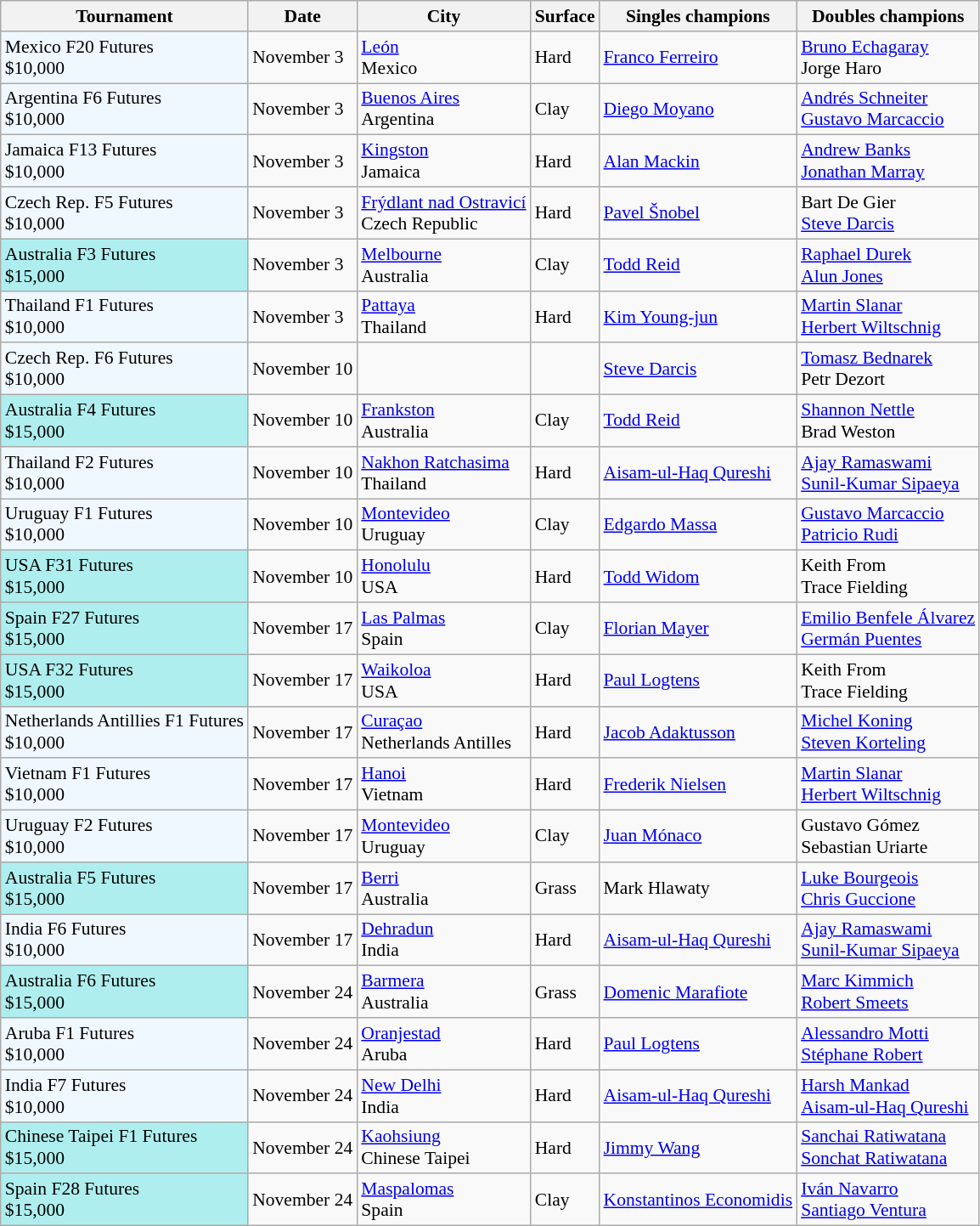<table class="sortable wikitable" style="font-size:90%">
<tr>
<th>Tournament</th>
<th>Date</th>
<th>City</th>
<th>Surface</th>
<th>Singles champions</th>
<th>Doubles champions</th>
</tr>
<tr>
<td style="background:#f0f8ff;">Mexico F20 Futures<br>$10,000</td>
<td>November 3</td>
<td><a href='#'>León</a><br>Mexico</td>
<td>Hard</td>
<td> <a href='#'>Franco Ferreiro</a></td>
<td> <a href='#'>Bruno Echagaray</a> <br> Jorge Haro</td>
</tr>
<tr>
<td style="background:#f0f8ff;">Argentina F6 Futures<br>$10,000</td>
<td>November 3</td>
<td><a href='#'>Buenos Aires</a><br>Argentina</td>
<td>Clay</td>
<td> <a href='#'>Diego Moyano</a></td>
<td> <a href='#'>Andrés Schneiter</a> <br> <a href='#'>Gustavo Marcaccio</a></td>
</tr>
<tr>
<td style="background:#f0f8ff;">Jamaica F13 Futures<br>$10,000</td>
<td>November 3</td>
<td><a href='#'>Kingston</a><br>Jamaica</td>
<td>Hard</td>
<td> <a href='#'>Alan Mackin</a></td>
<td> <a href='#'>Andrew Banks</a> <br> <a href='#'>Jonathan Marray</a></td>
</tr>
<tr>
<td style="background:#f0f8ff;">Czech Rep. F5 Futures<br>$10,000</td>
<td>November 3</td>
<td><a href='#'>Frýdlant nad Ostravicí</a><br>Czech Republic</td>
<td>Hard</td>
<td> <a href='#'>Pavel Šnobel</a></td>
<td> Bart De Gier <br> <a href='#'>Steve Darcis</a></td>
</tr>
<tr>
<td style="background:#afeeee;">Australia F3 Futures<br>$15,000</td>
<td>November 3</td>
<td><a href='#'>Melbourne</a><br>Australia</td>
<td>Clay</td>
<td> <a href='#'>Todd Reid</a></td>
<td> <a href='#'>Raphael Durek</a> <br> <a href='#'>Alun Jones</a></td>
</tr>
<tr>
<td style="background:#f0f8ff;">Thailand F1 Futures<br>$10,000</td>
<td>November 3</td>
<td><a href='#'>Pattaya</a><br>Thailand</td>
<td>Hard</td>
<td> <a href='#'>Kim Young-jun</a></td>
<td> <a href='#'>Martin Slanar</a> <br> <a href='#'>Herbert Wiltschnig</a></td>
</tr>
<tr>
<td style="background:#f0f8ff;">Czech Rep. F6 Futures<br>$10,000</td>
<td>November 10</td>
<td></td>
<td></td>
<td> <a href='#'>Steve Darcis</a></td>
<td> <a href='#'>Tomasz Bednarek</a> <br> Petr Dezort</td>
</tr>
<tr>
<td style="background:#afeeee;">Australia F4 Futures<br>$15,000</td>
<td>November 10</td>
<td><a href='#'>Frankston</a><br>Australia</td>
<td>Clay</td>
<td> <a href='#'>Todd Reid</a></td>
<td> <a href='#'>Shannon Nettle</a> <br> Brad Weston</td>
</tr>
<tr>
<td style="background:#f0f8ff;">Thailand F2 Futures<br>$10,000</td>
<td>November 10</td>
<td><a href='#'>Nakhon Ratchasima</a><br>Thailand</td>
<td>Hard</td>
<td> <a href='#'>Aisam-ul-Haq Qureshi</a></td>
<td> <a href='#'>Ajay Ramaswami</a> <br> <a href='#'>Sunil-Kumar Sipaeya</a></td>
</tr>
<tr>
<td style="background:#f0f8ff;">Uruguay F1 Futures<br>$10,000</td>
<td>November 10</td>
<td><a href='#'>Montevideo</a><br>Uruguay</td>
<td>Clay</td>
<td> <a href='#'>Edgardo Massa</a></td>
<td> <a href='#'>Gustavo Marcaccio</a> <br> <a href='#'>Patricio Rudi</a></td>
</tr>
<tr>
<td style="background:#afeeee;">USA F31 Futures<br>$15,000</td>
<td>November 10</td>
<td><a href='#'>Honolulu</a><br>USA</td>
<td>Hard</td>
<td> <a href='#'>Todd Widom</a></td>
<td> Keith From <br> Trace Fielding</td>
</tr>
<tr>
<td style="background:#afeeee;">Spain F27 Futures<br>$15,000</td>
<td>November 17</td>
<td><a href='#'>Las Palmas</a><br>Spain</td>
<td>Clay</td>
<td> <a href='#'>Florian Mayer</a></td>
<td> <a href='#'>Emilio Benfele Álvarez</a> <br> <a href='#'>Germán Puentes</a></td>
</tr>
<tr>
<td style="background:#afeeee;">USA F32 Futures<br>$15,000</td>
<td>November 17</td>
<td><a href='#'>Waikoloa</a><br>USA</td>
<td>Hard</td>
<td> <a href='#'>Paul Logtens</a></td>
<td> Keith From <br> Trace Fielding</td>
</tr>
<tr>
<td style="background:#f0f8ff;">Netherlands Antillies F1 Futures<br>$10,000</td>
<td>November 17</td>
<td><a href='#'>Curaçao</a><br>Netherlands Antilles</td>
<td>Hard</td>
<td> <a href='#'>Jacob Adaktusson</a></td>
<td> <a href='#'>Michel Koning</a> <br> <a href='#'>Steven Korteling</a></td>
</tr>
<tr>
<td style="background:#f0f8ff;">Vietnam F1 Futures<br>$10,000</td>
<td>November 17</td>
<td><a href='#'>Hanoi</a><br>Vietnam</td>
<td>Hard</td>
<td> <a href='#'>Frederik Nielsen</a></td>
<td> <a href='#'>Martin Slanar</a> <br> <a href='#'>Herbert Wiltschnig</a></td>
</tr>
<tr>
<td style="background:#f0f8ff;">Uruguay F2 Futures<br>$10,000</td>
<td>November 17</td>
<td><a href='#'>Montevideo</a><br>Uruguay</td>
<td>Clay</td>
<td> <a href='#'>Juan Mónaco</a></td>
<td> Gustavo Gómez <br> Sebastian Uriarte</td>
</tr>
<tr>
<td style="background:#afeeee;">Australia F5 Futures<br>$15,000</td>
<td>November 17</td>
<td><a href='#'>Berri</a><br>Australia</td>
<td>Grass</td>
<td> Mark Hlawaty</td>
<td> <a href='#'>Luke Bourgeois</a> <br> <a href='#'>Chris Guccione</a></td>
</tr>
<tr>
<td style="background:#f0f8ff;">India F6 Futures<br>$10,000</td>
<td>November 17</td>
<td><a href='#'>Dehradun</a><br>India</td>
<td>Hard</td>
<td> <a href='#'>Aisam-ul-Haq Qureshi</a></td>
<td> <a href='#'>Ajay Ramaswami</a> <br> <a href='#'>Sunil-Kumar Sipaeya</a></td>
</tr>
<tr>
<td style="background:#afeeee;">Australia F6 Futures<br>$15,000</td>
<td>November 24</td>
<td><a href='#'>Barmera</a><br>Australia</td>
<td>Grass</td>
<td> <a href='#'>Domenic Marafiote</a></td>
<td> <a href='#'>Marc Kimmich</a> <br> <a href='#'>Robert Smeets</a></td>
</tr>
<tr>
<td style="background:#f0f8ff;">Aruba F1 Futures<br>$10,000</td>
<td>November 24</td>
<td><a href='#'>Oranjestad</a><br>Aruba</td>
<td>Hard</td>
<td> <a href='#'>Paul Logtens</a></td>
<td> <a href='#'>Alessandro Motti</a> <br> <a href='#'>Stéphane Robert</a></td>
</tr>
<tr>
<td style="background:#f0f8ff;">India F7 Futures<br>$10,000</td>
<td>November 24</td>
<td><a href='#'>New Delhi</a><br>India</td>
<td>Hard</td>
<td> <a href='#'>Aisam-ul-Haq Qureshi</a></td>
<td> <a href='#'>Harsh Mankad</a> <br> <a href='#'>Aisam-ul-Haq Qureshi</a></td>
</tr>
<tr>
<td style="background:#afeeee;">Chinese Taipei F1 Futures<br>$15,000</td>
<td>November 24</td>
<td><a href='#'>Kaohsiung</a><br>Chinese Taipei</td>
<td>Hard</td>
<td> <a href='#'>Jimmy Wang</a></td>
<td> <a href='#'>Sanchai Ratiwatana</a> <br> <a href='#'>Sonchat Ratiwatana</a></td>
</tr>
<tr>
<td style="background:#afeeee;">Spain F28 Futures<br>$15,000</td>
<td>November 24</td>
<td><a href='#'>Maspalomas</a><br>Spain</td>
<td>Clay</td>
<td> <a href='#'>Konstantinos Economidis</a></td>
<td> <a href='#'>Iván Navarro</a> <br> <a href='#'>Santiago Ventura</a></td>
</tr>
</table>
